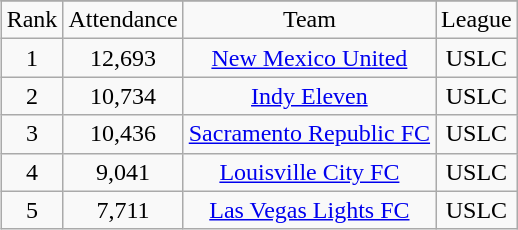<table class="wikitable sortable" style="margin:0 1em 1em; font-size:100%; float:right; text-align:center;">
<tr>
</tr>
<tr>
<td>Rank</td>
<td>Attendance</td>
<td>Team</td>
<td>League</td>
</tr>
<tr>
<td>1</td>
<td>12,693</td>
<td><a href='#'>New Mexico United</a></td>
<td>USLC</td>
</tr>
<tr>
<td>2</td>
<td>10,734</td>
<td><a href='#'>Indy Eleven</a></td>
<td>USLC</td>
</tr>
<tr>
<td>3</td>
<td>10,436</td>
<td><a href='#'>Sacramento Republic FC</a></td>
<td>USLC</td>
</tr>
<tr>
<td>4</td>
<td>9,041</td>
<td><a href='#'>Louisville City FC</a></td>
<td>USLC</td>
</tr>
<tr>
<td>5</td>
<td>7,711</td>
<td><a href='#'>Las Vegas Lights FC</a></td>
<td>USLC</td>
</tr>
</table>
